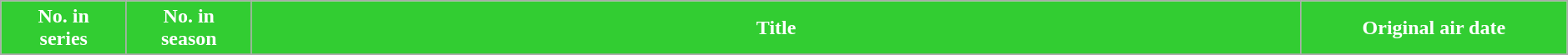<table class="wikitable plainrowheaders" style="width:99%; margin:auto; background:#ffffff;">
<tr>
<th scope="col" style="background:#32cd32; color:#ffffff;" width=8%>No. in<br>series</th>
<th scope="col" style="background:#32cd32; color:#ffffff;" width=8%>No. in<br>season</th>
<th scope="col" style="background:#32cd32; color:#ffffff;">Title</th>
<th scope="col" style="background:#32cd32; color:#ffffff;" width=17%>Original air date</th>
</tr>
<tr>
</tr>
</table>
